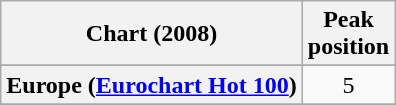<table class="wikitable sortable plainrowheaders" style="text-align:center">
<tr>
<th>Chart (2008)</th>
<th>Peak<br>position</th>
</tr>
<tr>
</tr>
<tr>
</tr>
<tr>
<th scope="row">Europe (<a href='#'>Eurochart Hot 100</a>)</th>
<td>5</td>
</tr>
<tr>
</tr>
<tr>
</tr>
<tr>
</tr>
<tr>
</tr>
</table>
